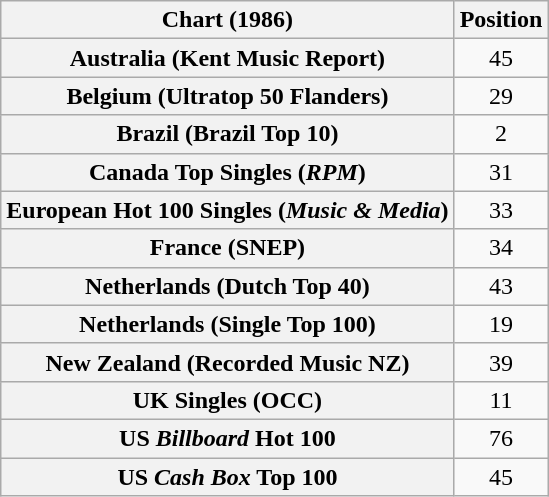<table class="wikitable plainrowheaders">
<tr>
<th>Chart (1986)</th>
<th>Position</th>
</tr>
<tr>
<th scope="row">Australia (Kent Music Report)</th>
<td style="text-align:center;">45</td>
</tr>
<tr>
<th scope="row">Belgium (Ultratop 50 Flanders)</th>
<td style="text-align:center;">29</td>
</tr>
<tr>
<th scope="row">Brazil (Brazil Top 10)</th>
<td style="text-align:center;">2</td>
</tr>
<tr>
<th scope="row">Canada Top Singles (<em>RPM</em>)</th>
<td style="text-align:center;">31</td>
</tr>
<tr>
<th scope="row">European Hot 100 Singles (<em>Music & Media</em>)</th>
<td style="text-align:center;">33</td>
</tr>
<tr>
<th scope="row">France (SNEP)</th>
<td style="text-align:center;">34</td>
</tr>
<tr>
<th scope="row">Netherlands (Dutch Top 40)</th>
<td style="text-align:center;">43</td>
</tr>
<tr>
<th scope="row">Netherlands (Single Top 100)</th>
<td style="text-align:center;">19</td>
</tr>
<tr>
<th scope="row">New Zealand (Recorded Music NZ)</th>
<td style="text-align:center;">39</td>
</tr>
<tr>
<th scope="row">UK Singles (OCC)</th>
<td style="text-align:center;">11</td>
</tr>
<tr>
<th scope="row">US <em>Billboard</em> Hot 100</th>
<td style="text-align:center;">76</td>
</tr>
<tr>
<th scope="row">US <em>Cash Box</em> Top 100</th>
<td style="text-align:center;">45</td>
</tr>
</table>
